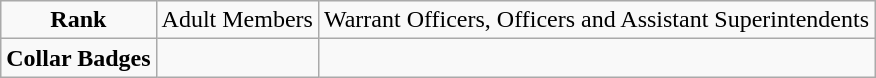<table class="wikitable" style="text-align:center">
<tr>
<td><strong>Rank</strong></td>
<td>Adult Members</td>
<td>Warrant Officers, Officers and Assistant Superintendents</td>
</tr>
<tr>
<td><strong>Collar Badges</strong></td>
<td></td>
<td></td>
</tr>
</table>
